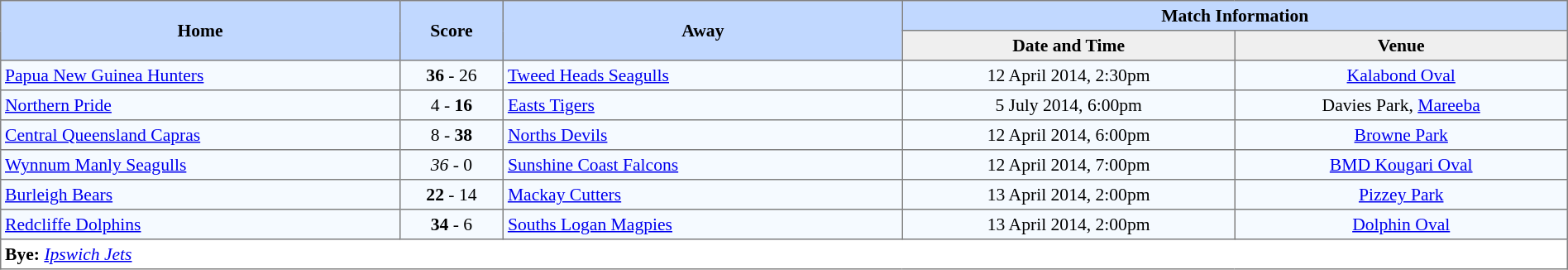<table border=1 style="border-collapse:collapse; font-size:90%; text-align:center;" cellpadding=3 cellspacing=0>
<tr bgcolor=#C1D8FF>
<th rowspan=2 width=12%>Home</th>
<th rowspan=2 width=3%>Score</th>
<th rowspan=2 width=12%>Away</th>
<th colspan=5>Match Information</th>
</tr>
<tr bgcolor=#EFEFEF>
<th width=10%>Date and Time</th>
<th width=10%>Venue</th>
</tr>
<tr bgcolor=#F5FAFF>
<td align=left> <a href='#'>Papua New Guinea Hunters</a></td>
<td><strong>36</strong> - 26</td>
<td align=left> <a href='#'>Tweed Heads Seagulls</a></td>
<td>12 April 2014, 2:30pm</td>
<td><a href='#'>Kalabond Oval</a></td>
</tr>
<tr bgcolor=#F5FAFF>
<td align=left> <a href='#'>Northern Pride</a></td>
<td>4 - <strong>16</strong></td>
<td align=left> <a href='#'>Easts Tigers</a></td>
<td>5 July 2014, 6:00pm</td>
<td>Davies Park, <a href='#'>Mareeba</a></td>
</tr>
<tr bgcolor=#F5FAFF>
<td align=left> <a href='#'>Central Queensland Capras</a></td>
<td>8 - <strong>38</strong></td>
<td align=left> <a href='#'>Norths Devils</a></td>
<td>12 April 2014, 6:00pm</td>
<td><a href='#'>Browne Park</a></td>
</tr>
<tr bgcolor=#F5FAFF>
<td align=left> <a href='#'>Wynnum Manly Seagulls</a></td>
<td><em>36</em> - 0</td>
<td align=left> <a href='#'>Sunshine Coast Falcons</a></td>
<td>12 April 2014, 7:00pm</td>
<td><a href='#'>BMD Kougari Oval</a></td>
</tr>
<tr bgcolor=#F5FAFF>
<td align=left> <a href='#'>Burleigh Bears</a></td>
<td><strong>22</strong> - 14</td>
<td align=left> <a href='#'>Mackay Cutters</a></td>
<td>13 April 2014, 2:00pm</td>
<td><a href='#'>Pizzey Park</a></td>
</tr>
<tr bgcolor=#F5FAFF>
<td align=left> <a href='#'>Redcliffe Dolphins</a></td>
<td><strong>34</strong> - 6</td>
<td align=left> <a href='#'>Souths Logan Magpies</a></td>
<td>13 April 2014, 2:00pm</td>
<td><a href='#'>Dolphin Oval</a></td>
</tr>
<tr>
<td colspan="5" style="text-align:left;"><strong>Bye:</strong> <em><a href='#'>Ipswich Jets</a></em></td>
</tr>
</table>
